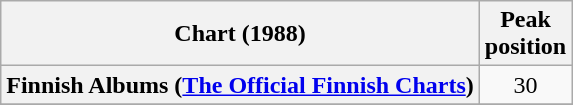<table class="wikitable sortable plainrowheaders" style="text-align:center">
<tr>
<th scope="col">Chart (1988)</th>
<th scope="col">Peak<br>position</th>
</tr>
<tr>
<th scope="row">Finnish Albums (<a href='#'>The Official Finnish Charts</a>)</th>
<td align="center">30</td>
</tr>
<tr>
</tr>
</table>
